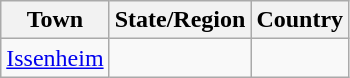<table class="wikitable sortable">
<tr>
<th>Town</th>
<th>State/Region</th>
<th>Country</th>
</tr>
<tr>
<td><a href='#'>Issenheim</a></td>
<td></td>
<td></td>
</tr>
</table>
